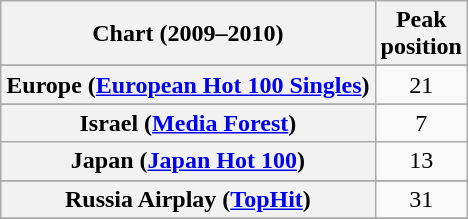<table class="wikitable sortable plainrowheaders" style="text-align:center">
<tr>
<th scope="col">Chart (2009–2010)</th>
<th scope="col">Peak<br>position</th>
</tr>
<tr>
</tr>
<tr>
</tr>
<tr>
<th scope="row">Europe (<a href='#'>European Hot 100 Singles</a>)</th>
<td>21</td>
</tr>
<tr>
</tr>
<tr>
<th scope="row">Israel (<a href='#'>Media Forest</a>)</th>
<td>7</td>
</tr>
<tr>
<th scope="row">Japan (<a href='#'>Japan Hot 100</a>)</th>
<td>13</td>
</tr>
<tr>
</tr>
<tr>
<th scope="row">Russia Airplay (<a href='#'>TopHit</a>)</th>
<td>31</td>
</tr>
<tr>
</tr>
<tr>
</tr>
<tr>
</tr>
</table>
